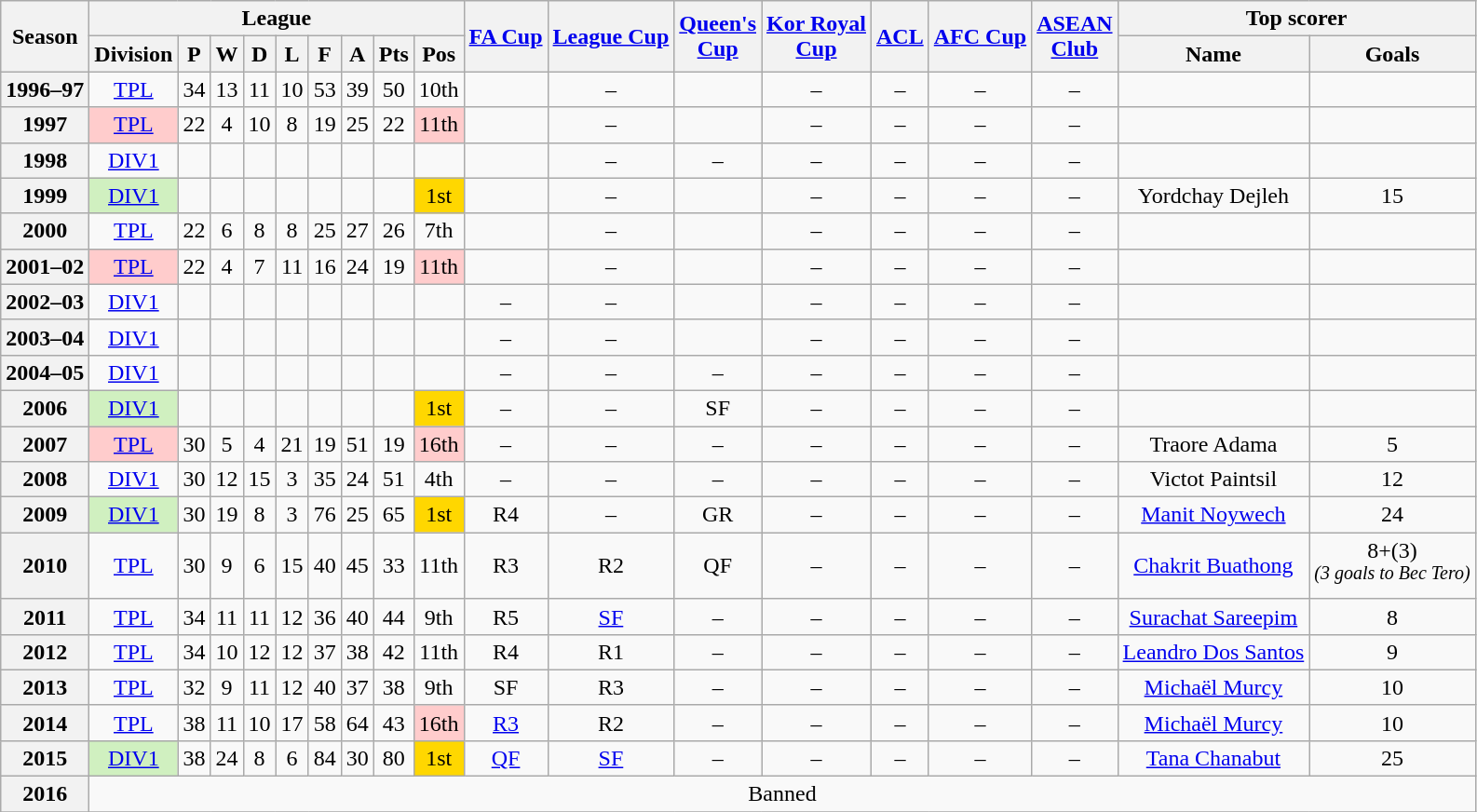<table class="wikitable" style="text-align: center">
<tr>
<th rowspan=2>Season</th>
<th colspan=9>League</th>
<th rowspan=2><a href='#'>FA Cup</a></th>
<th rowspan=2><a href='#'>League Cup</a></th>
<th rowspan=2><a href='#'>Queen's<br>Cup</a></th>
<th rowspan=2><a href='#'>Kor Royal<br>Cup</a></th>
<th rowspan=2><a href='#'>ACL</a></th>
<th rowspan=2><a href='#'>AFC Cup</a></th>
<th rowspan=2><a href='#'>ASEAN<br>Club</a></th>
<th colspan=2>Top scorer</th>
</tr>
<tr>
<th>Division</th>
<th>P</th>
<th>W</th>
<th>D</th>
<th>L</th>
<th>F</th>
<th>A</th>
<th>Pts</th>
<th>Pos</th>
<th>Name</th>
<th>Goals</th>
</tr>
<tr>
<th>1996–97</th>
<td><a href='#'>TPL</a></td>
<td>34</td>
<td>13</td>
<td>11</td>
<td>10</td>
<td>53</td>
<td>39</td>
<td>50</td>
<td>10th</td>
<td></td>
<td>–</td>
<td></td>
<td>–</td>
<td>–</td>
<td>–</td>
<td>–</td>
<td></td>
<td></td>
</tr>
<tr>
<th>1997</th>
<td style="background:#fcc;"><a href='#'>TPL</a></td>
<td>22</td>
<td>4</td>
<td>10</td>
<td>8</td>
<td>19</td>
<td>25</td>
<td>22</td>
<td style="background:#fcc;">11th</td>
<td></td>
<td>–</td>
<td></td>
<td>–</td>
<td>–</td>
<td>–</td>
<td>–</td>
<td></td>
<td></td>
</tr>
<tr>
<th>1998</th>
<td><a href='#'>DIV1</a></td>
<td></td>
<td></td>
<td></td>
<td></td>
<td></td>
<td></td>
<td></td>
<td></td>
<td></td>
<td>–</td>
<td>–</td>
<td>–</td>
<td>–</td>
<td>–</td>
<td>–</td>
<td></td>
<td></td>
</tr>
<tr>
<th>1999</th>
<td bgcolor=#D0F0C0><a href='#'>DIV1</a></td>
<td></td>
<td></td>
<td></td>
<td></td>
<td></td>
<td></td>
<td></td>
<td bgcolor=Gold>1st</td>
<td></td>
<td>–</td>
<td></td>
<td>–</td>
<td>–</td>
<td>–</td>
<td>–</td>
<td>Yordchay Dejleh</td>
<td>15</td>
</tr>
<tr>
<th>2000</th>
<td><a href='#'>TPL</a></td>
<td>22</td>
<td>6</td>
<td>8</td>
<td>8</td>
<td>25</td>
<td>27</td>
<td>26</td>
<td>7th</td>
<td></td>
<td>–</td>
<td></td>
<td>–</td>
<td>–</td>
<td>–</td>
<td>–</td>
<td></td>
<td></td>
</tr>
<tr>
<th>2001–02</th>
<td style="background:#fcc;"><a href='#'>TPL</a></td>
<td>22</td>
<td>4</td>
<td>7</td>
<td>11</td>
<td>16</td>
<td>24</td>
<td>19</td>
<td style="background:#fcc;">11th</td>
<td></td>
<td>–</td>
<td></td>
<td>–</td>
<td>–</td>
<td>–</td>
<td>–</td>
<td></td>
<td></td>
</tr>
<tr>
<th>2002–03</th>
<td><a href='#'>DIV1</a></td>
<td></td>
<td></td>
<td></td>
<td></td>
<td></td>
<td></td>
<td></td>
<td></td>
<td>–</td>
<td>–</td>
<td></td>
<td>–</td>
<td>–</td>
<td>–</td>
<td>–</td>
<td></td>
<td></td>
</tr>
<tr>
<th>2003–04</th>
<td><a href='#'>DIV1</a></td>
<td></td>
<td></td>
<td></td>
<td></td>
<td></td>
<td></td>
<td></td>
<td></td>
<td>–</td>
<td>–</td>
<td></td>
<td>–</td>
<td>–</td>
<td>–</td>
<td>–</td>
<td></td>
<td></td>
</tr>
<tr>
<th>2004–05</th>
<td><a href='#'>DIV1</a></td>
<td></td>
<td></td>
<td></td>
<td></td>
<td></td>
<td></td>
<td></td>
<td></td>
<td>–</td>
<td>–</td>
<td>–</td>
<td>–</td>
<td>–</td>
<td>–</td>
<td>–</td>
<td></td>
<td></td>
</tr>
<tr>
<th>2006</th>
<td bgcolor=#D0F0C0><a href='#'>DIV1</a></td>
<td></td>
<td></td>
<td></td>
<td></td>
<td></td>
<td></td>
<td></td>
<td bgcolor=Gold>1st</td>
<td>–</td>
<td>–</td>
<td>SF</td>
<td>–</td>
<td>–</td>
<td>–</td>
<td>–</td>
<td></td>
<td></td>
</tr>
<tr>
<th>2007</th>
<td style="background:#fcc;"><a href='#'>TPL</a></td>
<td>30</td>
<td>5</td>
<td>4</td>
<td>21</td>
<td>19</td>
<td>51</td>
<td>19</td>
<td style="background:#fcc;">16th</td>
<td>–</td>
<td>–</td>
<td>–</td>
<td>–</td>
<td>–</td>
<td>–</td>
<td>–</td>
<td>Traore Adama</td>
<td>5</td>
</tr>
<tr>
<th>2008</th>
<td><a href='#'>DIV1</a></td>
<td>30</td>
<td>12</td>
<td>15</td>
<td>3</td>
<td>35</td>
<td>24</td>
<td>51</td>
<td>4th</td>
<td>–</td>
<td>–</td>
<td>–</td>
<td>–</td>
<td>–</td>
<td>–</td>
<td>–</td>
<td>Victot Paintsil</td>
<td>12</td>
</tr>
<tr>
<th>2009</th>
<td bgcolor=#D0F0C0><a href='#'>DIV1</a></td>
<td>30</td>
<td>19</td>
<td>8</td>
<td>3</td>
<td>76</td>
<td>25</td>
<td>65</td>
<td bgcolor=Gold>1st</td>
<td>R4</td>
<td>–</td>
<td>GR</td>
<td>–</td>
<td>–</td>
<td>–</td>
<td>–</td>
<td><a href='#'>Manit Noywech</a></td>
<td>24</td>
</tr>
<tr>
<th>2010</th>
<td><a href='#'>TPL</a></td>
<td>30</td>
<td>9</td>
<td>6</td>
<td>15</td>
<td>40</td>
<td>45</td>
<td>33</td>
<td>11th</td>
<td>R3</td>
<td>R2</td>
<td>QF</td>
<td>–</td>
<td>–</td>
<td>–</td>
<td>–</td>
<td><a href='#'>Chakrit Buathong</a></td>
<td>8+(3) <br><em><sup>(3 goals to Bec Tero)</sup></em></td>
</tr>
<tr>
<th>2011</th>
<td><a href='#'>TPL</a></td>
<td>34</td>
<td>11</td>
<td>11</td>
<td>12</td>
<td>36</td>
<td>40</td>
<td>44</td>
<td>9th</td>
<td>R5</td>
<td><a href='#'>SF</a></td>
<td>–</td>
<td>–</td>
<td>–</td>
<td>–</td>
<td>–</td>
<td><a href='#'>Surachat Sareepim</a></td>
<td>8</td>
</tr>
<tr>
<th>2012</th>
<td><a href='#'>TPL</a></td>
<td>34</td>
<td>10</td>
<td>12</td>
<td>12</td>
<td>37</td>
<td>38</td>
<td>42</td>
<td>11th</td>
<td>R4</td>
<td>R1</td>
<td>–</td>
<td>–</td>
<td>–</td>
<td>–</td>
<td>–</td>
<td><a href='#'>Leandro Dos Santos</a></td>
<td>9</td>
</tr>
<tr>
<th>2013</th>
<td><a href='#'>TPL</a></td>
<td>32</td>
<td>9</td>
<td>11</td>
<td>12</td>
<td>40</td>
<td>37</td>
<td>38</td>
<td>9th</td>
<td>SF</td>
<td>R3</td>
<td>–</td>
<td>–</td>
<td>–</td>
<td>–</td>
<td>–</td>
<td><a href='#'>Michaël Murcy</a></td>
<td>10</td>
</tr>
<tr>
<th>2014</th>
<td><a href='#'>TPL</a></td>
<td>38</td>
<td>11</td>
<td>10</td>
<td>17</td>
<td>58</td>
<td>64</td>
<td>43</td>
<td bgcolor="#FFCCCC">16th</td>
<td><a href='#'>R3</a></td>
<td>R2</td>
<td>–</td>
<td>–</td>
<td>–</td>
<td>–</td>
<td>–</td>
<td><a href='#'>Michaël Murcy</a></td>
<td>10</td>
</tr>
<tr>
<th>2015</th>
<td bgcolor=#D0F0C0><a href='#'>DIV1</a></td>
<td>38</td>
<td>24</td>
<td>8</td>
<td>6</td>
<td>84</td>
<td>30</td>
<td>80</td>
<td bgcolor=Gold>1st</td>
<td><a href='#'>QF</a></td>
<td><a href='#'>SF</a></td>
<td>–</td>
<td>–</td>
<td>–</td>
<td>–</td>
<td>–</td>
<td><a href='#'>Tana Chanabut</a></td>
<td>25</td>
</tr>
<tr>
<th>2016</th>
<td colspan=18>Banned</td>
</tr>
<tr>
</tr>
</table>
